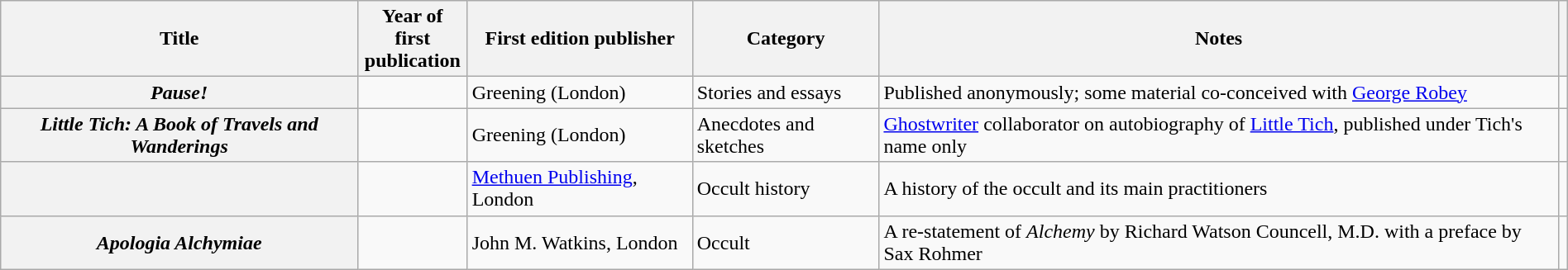<table class="wikitable plainrowheaders sortable" style="margin-right: 0;">
<tr>
<th scope="col">Title</th>
<th scope="col">Year of first<br>publication</th>
<th scope="col">First edition publisher</th>
<th scope="col">Category</th>
<th scope="col" class="unsortable">Notes</th>
<th scope="col" class="unsortable"></th>
</tr>
<tr>
<th scope="row"><em>Pause!</em></th>
<td></td>
<td>Greening (London)</td>
<td>Stories and essays</td>
<td>Published anonymously; some material co-conceived with <a href='#'>George Robey</a></td>
<td style="text-align: center;"></td>
</tr>
<tr>
<th scope="row"><em>Little Tich: A Book of Travels and Wanderings</em></th>
<td></td>
<td>Greening (London)</td>
<td>Anecdotes and sketches</td>
<td><a href='#'>Ghostwriter</a> collaborator on autobiography of <a href='#'>Little Tich</a>, published under Tich's name only</td>
<td style="text-align: center;"></td>
</tr>
<tr>
<th scope="row"></th>
<td></td>
<td><a href='#'>Methuen Publishing</a>, London</td>
<td>Occult history</td>
<td>A history of the occult and its main practitioners</td>
<td style="text-align: center;"></td>
</tr>
<tr>
<th scope="row"><em>Apologia Alchymiae</em></th>
<td></td>
<td>John M. Watkins, London</td>
<td>Occult</td>
<td>A re-statement of <em>Alchemy</em> by Richard Watson Councell, M.D. with a preface by Sax Rohmer</td>
<td style="text-align: center;"></td>
</tr>
</table>
